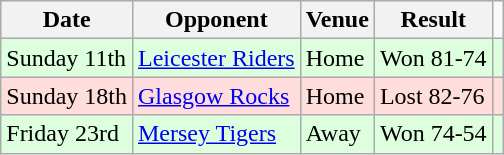<table class="wikitable">
<tr>
<th>Date</th>
<th>Opponent</th>
<th>Venue</th>
<th>Result</th>
</tr>
<tr style="background: #ddffdd;">
<td>Sunday 11th</td>
<td><a href='#'>Leicester Riders</a></td>
<td>Home</td>
<td>Won 81-74</td>
<td style="text-align:center;"></td>
</tr>
<tr style="background: #ffdddd;">
<td>Sunday 18th</td>
<td><a href='#'>Glasgow Rocks</a></td>
<td>Home</td>
<td>Lost 82-76</td>
<td style="text-align:center;"></td>
</tr>
<tr style="background: #ddffdd;">
<td>Friday 23rd</td>
<td><a href='#'>Mersey Tigers</a></td>
<td>Away</td>
<td>Won 74-54</td>
<td style="text-align:center;"></td>
</tr>
</table>
